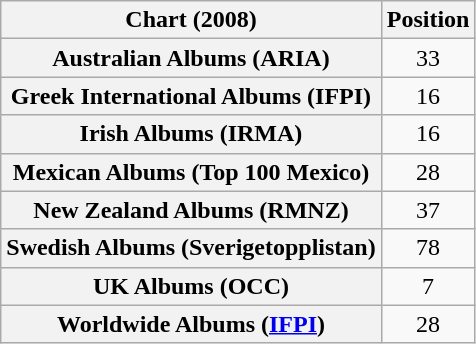<table class="wikitable sortable plainrowheaders" style="text-align:center">
<tr>
<th scope="col">Chart (2008)</th>
<th scope="col">Position</th>
</tr>
<tr>
<th scope="row">Australian Albums (ARIA)</th>
<td>33</td>
</tr>
<tr>
<th scope="row">Greek International Albums (IFPI)</th>
<td>16</td>
</tr>
<tr>
<th scope="row">Irish Albums (IRMA)</th>
<td>16</td>
</tr>
<tr>
<th scope="row">Mexican Albums (Top 100 Mexico)</th>
<td>28</td>
</tr>
<tr>
<th scope="row">New Zealand Albums (RMNZ)</th>
<td>37</td>
</tr>
<tr>
<th scope="row">Swedish Albums (Sverigetopplistan)</th>
<td>78</td>
</tr>
<tr>
<th scope="row">UK Albums (OCC)</th>
<td>7</td>
</tr>
<tr>
<th scope="row">Worldwide Albums (<a href='#'>IFPI</a>)</th>
<td>28</td>
</tr>
</table>
